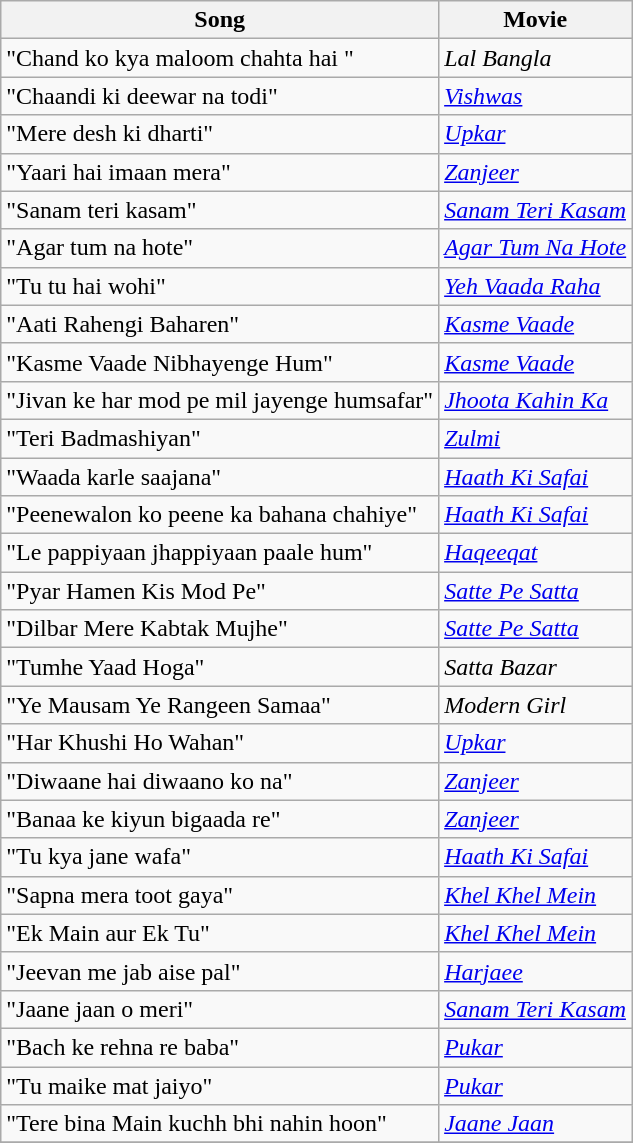<table class="wikitable sortable">
<tr>
<th>Song</th>
<th>Movie</th>
</tr>
<tr>
<td>"Chand ko kya maloom chahta hai "</td>
<td><em>Lal Bangla</em></td>
</tr>
<tr>
<td>"Chaandi ki deewar na todi"</td>
<td><em><a href='#'>Vishwas</a></em></td>
</tr>
<tr>
<td>"Mere desh ki dharti"</td>
<td><em><a href='#'>Upkar</a></em></td>
</tr>
<tr>
<td>"Yaari hai imaan mera"</td>
<td><em><a href='#'>Zanjeer</a></em></td>
</tr>
<tr>
<td>"Sanam teri kasam"</td>
<td><em><a href='#'>Sanam Teri Kasam</a></em></td>
</tr>
<tr>
<td>"Agar tum na hote"</td>
<td><em><a href='#'>Agar Tum Na Hote</a></em></td>
</tr>
<tr>
<td>"Tu tu hai wohi"</td>
<td><em><a href='#'>Yeh Vaada Raha</a></em></td>
</tr>
<tr>
<td>"Aati Rahengi Baharen"</td>
<td><em><a href='#'>Kasme Vaade</a></em></td>
</tr>
<tr>
<td>"Kasme Vaade Nibhayenge Hum"</td>
<td><em><a href='#'>Kasme Vaade</a></em></td>
</tr>
<tr>
<td>"Jivan ke har mod pe mil jayenge humsafar"</td>
<td><em><a href='#'>Jhoota Kahin Ka</a></em></td>
</tr>
<tr>
<td>"Teri Badmashiyan"</td>
<td><em><a href='#'>Zulmi</a></em></td>
</tr>
<tr>
<td>"Waada karle saajana"</td>
<td><em><a href='#'>Haath Ki Safai</a></em></td>
</tr>
<tr>
<td>"Peenewalon ko peene ka bahana chahiye"</td>
<td><em><a href='#'>Haath Ki Safai</a></em></td>
</tr>
<tr>
<td>"Le pappiyaan jhappiyaan paale hum"</td>
<td><em><a href='#'>Haqeeqat</a></em></td>
</tr>
<tr>
<td>"Pyar Hamen Kis Mod Pe"</td>
<td><em><a href='#'>Satte Pe Satta</a></em></td>
</tr>
<tr>
<td>"Dilbar Mere Kabtak Mujhe"</td>
<td><em><a href='#'>Satte Pe Satta</a></em></td>
</tr>
<tr>
<td>"Tumhe Yaad Hoga"</td>
<td><em>Satta Bazar</em></td>
</tr>
<tr>
<td>"Ye Mausam Ye Rangeen Samaa"</td>
<td><em>Modern Girl</em></td>
</tr>
<tr>
<td>"Har Khushi Ho Wahan"</td>
<td><em><a href='#'>Upkar</a></em></td>
</tr>
<tr>
<td>"Diwaane hai diwaano ko na"</td>
<td><em><a href='#'>Zanjeer</a></em></td>
</tr>
<tr>
<td>"Banaa ke kiyun bigaada re"</td>
<td><em><a href='#'>Zanjeer</a></em></td>
</tr>
<tr>
<td>"Tu kya jane wafa"</td>
<td><em><a href='#'>Haath Ki Safai</a></em></td>
</tr>
<tr>
<td>"Sapna mera toot gaya"</td>
<td><em><a href='#'>Khel Khel Mein</a></em></td>
</tr>
<tr>
<td>"Ek Main aur Ek Tu"</td>
<td><em><a href='#'>Khel Khel Mein</a></em></td>
</tr>
<tr>
<td>"Jeevan me jab aise pal"</td>
<td><em><a href='#'>Harjaee</a></em></td>
</tr>
<tr>
<td>"Jaane jaan o meri"</td>
<td><em><a href='#'>Sanam Teri Kasam</a></em></td>
</tr>
<tr>
<td>"Bach ke rehna re baba"</td>
<td><em><a href='#'>Pukar</a></em></td>
</tr>
<tr>
<td>"Tu maike mat jaiyo"</td>
<td><em><a href='#'>Pukar</a></em></td>
</tr>
<tr>
<td>"Tere bina Main kuchh bhi nahin hoon"</td>
<td><em><a href='#'>Jaane Jaan</a></em></td>
</tr>
<tr>
</tr>
</table>
